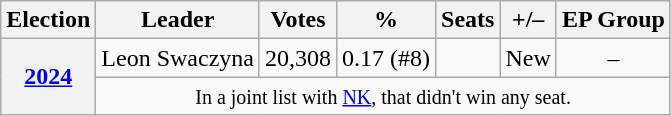<table class=wikitable style="text-align:center;">
<tr>
<th>Election</th>
<th>Leader</th>
<th>Votes</th>
<th>%</th>
<th>Seats</th>
<th>+/–</th>
<th>EP Group</th>
</tr>
<tr>
<th rowspan="2"><a href='#'>2024</a></th>
<td>Leon Swaczyna</td>
<td>20,308</td>
<td>0.17 (#8)</td>
<td></td>
<td>New</td>
<td>–</td>
</tr>
<tr>
<td colspan="6"><small>In a joint list with <a href='#'>NK</a>, that didn't win any seat.</small></td>
</tr>
</table>
